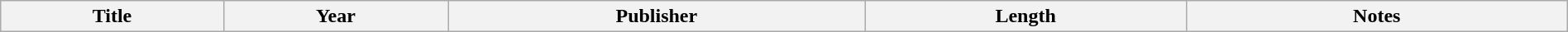<table class="wikitable" style="width:100%; margin:auto;">
<tr>
<th>Title</th>
<th>Year</th>
<th>Publisher</th>
<th>Length</th>
<th width="300">Notes<br>
</th>
</tr>
</table>
